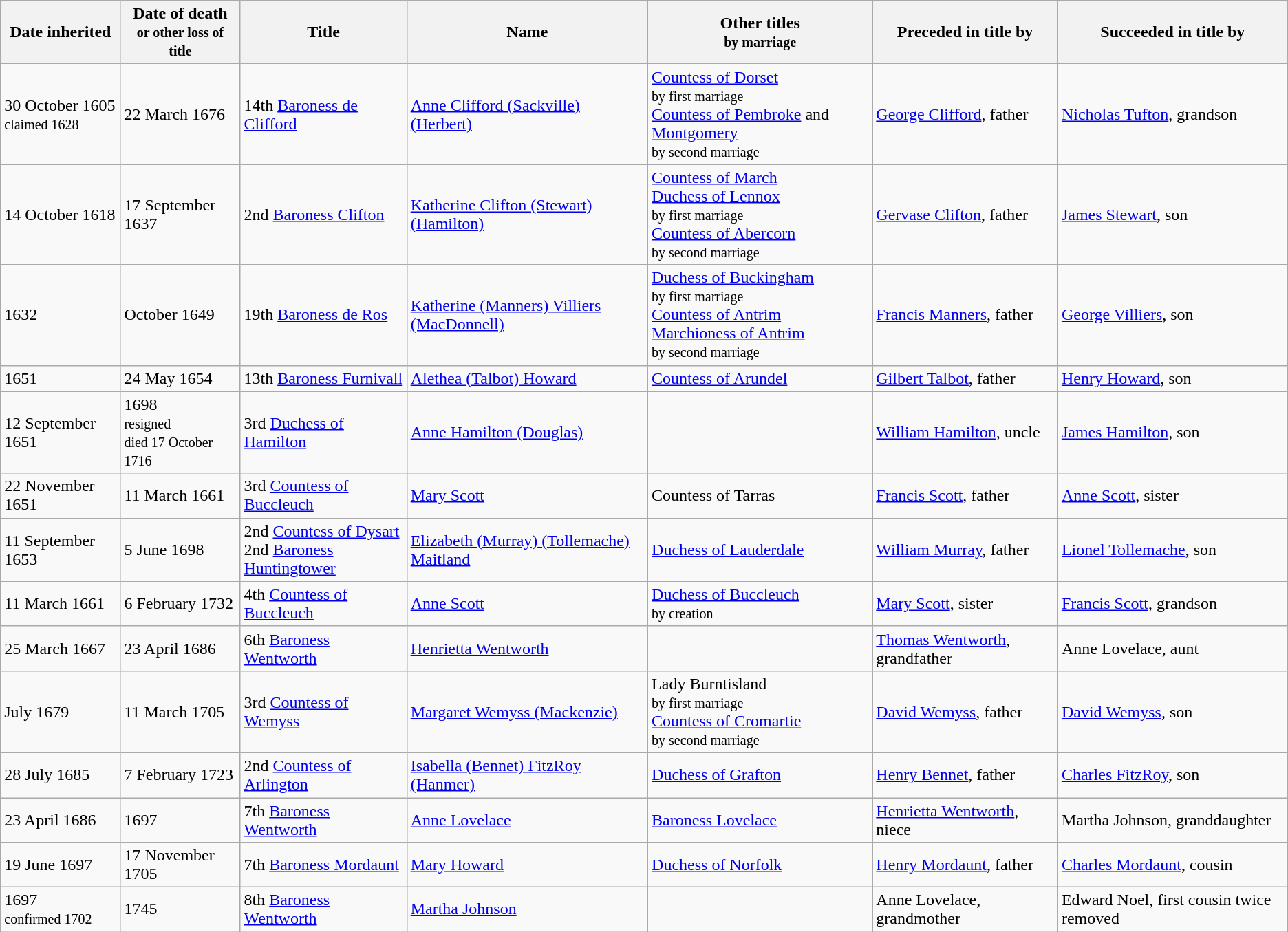<table Class="wikitable" align="center">
<tr>
<th>Date inherited</th>
<th>Date of death<br><small>or other loss of title</small></th>
<th>Title</th>
<th>Name</th>
<th>Other titles<br><small>by marriage</small></th>
<th>Preceded in title by</th>
<th>Succeeded in title by</th>
</tr>
<tr>
<td>30 October 1605<br><small>claimed 1628</small></td>
<td>22 March 1676</td>
<td>14th <a href='#'>Baroness de Clifford</a></td>
<td><a href='#'>Anne Clifford (Sackville) (Herbert)</a></td>
<td><a href='#'>Countess of Dorset</a><br><small>by first marriage</small><br><a href='#'>Countess of Pembroke</a> and <a href='#'>Montgomery</a><br><small>by second marriage</small></td>
<td><a href='#'>George Clifford</a>, father</td>
<td><a href='#'>Nicholas Tufton</a>, grandson</td>
</tr>
<tr>
<td>14 October 1618</td>
<td>17 September 1637</td>
<td>2nd <a href='#'>Baroness Clifton</a></td>
<td><a href='#'>Katherine Clifton (Stewart) (Hamilton)</a></td>
<td><a href='#'>Countess of March</a><br><a href='#'>Duchess of Lennox</a><br><small>by first marriage</small><br><a href='#'>Countess of Abercorn</a><br><small>by second marriage</small></td>
<td><a href='#'>Gervase Clifton</a>, father</td>
<td><a href='#'>James Stewart</a>, son</td>
</tr>
<tr>
<td>1632</td>
<td>October 1649</td>
<td>19th <a href='#'>Baroness de Ros</a></td>
<td><a href='#'>Katherine (Manners) Villiers (MacDonnell)</a></td>
<td><a href='#'>Duchess of Buckingham</a><br><small>by first marriage</small><br><a href='#'>Countess of Antrim</a><br><a href='#'>Marchioness of Antrim</a><br><small>by second marriage</small></td>
<td><a href='#'>Francis Manners</a>, father</td>
<td><a href='#'>George Villiers</a>, son</td>
</tr>
<tr>
<td>1651</td>
<td>24 May 1654</td>
<td>13th <a href='#'>Baroness Furnivall</a></td>
<td><a href='#'>Alethea (Talbot) Howard</a></td>
<td><a href='#'>Countess of Arundel</a></td>
<td><a href='#'>Gilbert Talbot</a>, father</td>
<td><a href='#'>Henry Howard</a>, son</td>
</tr>
<tr>
<td>12 September 1651</td>
<td>1698<br><small>resigned<br>died 17 October 1716</small></td>
<td>3rd <a href='#'>Duchess of Hamilton</a></td>
<td><a href='#'>Anne Hamilton (Douglas)</a></td>
<td></td>
<td><a href='#'>William Hamilton</a>, uncle</td>
<td><a href='#'>James Hamilton</a>, son</td>
</tr>
<tr>
<td>22 November 1651</td>
<td>11 March 1661</td>
<td>3rd <a href='#'>Countess of Buccleuch</a></td>
<td><a href='#'>Mary Scott</a></td>
<td>Countess of Tarras</td>
<td><a href='#'>Francis Scott</a>, father</td>
<td><a href='#'>Anne Scott</a>, sister</td>
</tr>
<tr>
<td>11 September 1653</td>
<td>5 June 1698</td>
<td>2nd <a href='#'>Countess of Dysart</a><br>2nd <a href='#'>Baroness Huntingtower</a></td>
<td><a href='#'>Elizabeth (Murray) (Tollemache) Maitland</a></td>
<td><a href='#'>Duchess of Lauderdale</a></td>
<td><a href='#'>William Murray</a>, father</td>
<td><a href='#'>Lionel Tollemache</a>, son</td>
</tr>
<tr>
<td>11 March 1661</td>
<td>6 February 1732</td>
<td>4th <a href='#'>Countess of Buccleuch</a></td>
<td><a href='#'>Anne Scott</a></td>
<td><a href='#'>Duchess of Buccleuch</a><br><small>by creation</small></td>
<td><a href='#'>Mary Scott</a>, sister</td>
<td><a href='#'>Francis Scott</a>, grandson</td>
</tr>
<tr>
<td>25 March 1667</td>
<td>23 April 1686</td>
<td>6th <a href='#'>Baroness Wentworth</a></td>
<td><a href='#'>Henrietta Wentworth</a></td>
<td></td>
<td><a href='#'>Thomas Wentworth</a>, grandfather</td>
<td>Anne Lovelace, aunt</td>
</tr>
<tr>
<td>July 1679</td>
<td>11 March 1705</td>
<td>3rd <a href='#'>Countess of Wemyss</a></td>
<td><a href='#'>Margaret Wemyss (Mackenzie)</a></td>
<td>Lady Burntisland<br><small>by first marriage</small><br><a href='#'>Countess of Cromartie</a><br><small>by second marriage</small></td>
<td><a href='#'>David Wemyss</a>, father</td>
<td><a href='#'>David Wemyss</a>, son</td>
</tr>
<tr>
<td>28 July 1685</td>
<td>7 February 1723</td>
<td>2nd <a href='#'>Countess of Arlington</a></td>
<td><a href='#'>Isabella (Bennet) FitzRoy (Hanmer)</a></td>
<td><a href='#'>Duchess of Grafton</a></td>
<td><a href='#'>Henry Bennet</a>, father</td>
<td><a href='#'>Charles FitzRoy</a>, son</td>
</tr>
<tr>
<td>23 April 1686</td>
<td>1697</td>
<td>7th <a href='#'>Baroness Wentworth</a></td>
<td><a href='#'>Anne Lovelace</a></td>
<td><a href='#'>Baroness Lovelace</a></td>
<td><a href='#'>Henrietta Wentworth</a>, niece</td>
<td>Martha Johnson, granddaughter</td>
</tr>
<tr>
<td>19 June 1697</td>
<td>17 November 1705</td>
<td>7th <a href='#'>Baroness Mordaunt</a></td>
<td><a href='#'>Mary Howard</a></td>
<td><a href='#'>Duchess of Norfolk</a></td>
<td><a href='#'>Henry Mordaunt</a>, father</td>
<td><a href='#'>Charles Mordaunt</a>, cousin</td>
</tr>
<tr>
<td>1697<br><small>confirmed 1702</small></td>
<td>1745</td>
<td>8th <a href='#'>Baroness Wentworth</a></td>
<td><a href='#'>Martha Johnson</a></td>
<td></td>
<td>Anne Lovelace, grandmother</td>
<td>Edward Noel, first cousin twice removed</td>
</tr>
</table>
